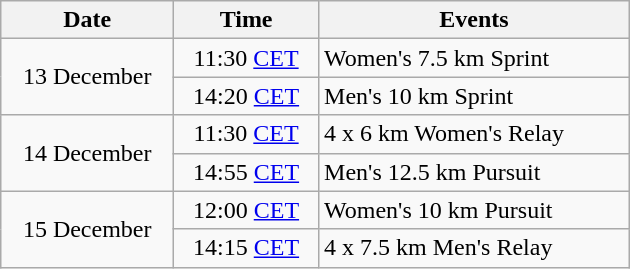<table class="wikitable" style="text-align: center" width="420">
<tr>
<th>Date</th>
<th>Time</th>
<th>Events</th>
</tr>
<tr>
<td rowspan=2>13 December</td>
<td>11:30 <a href='#'>CET</a></td>
<td style="text-align: left">Women's 7.5 km Sprint</td>
</tr>
<tr>
<td>14:20 <a href='#'>CET</a></td>
<td style="text-align: left">Men's 10 km Sprint</td>
</tr>
<tr>
<td rowspan=2>14 December</td>
<td>11:30 <a href='#'>CET</a></td>
<td style="text-align: left">4 x 6 km Women's Relay</td>
</tr>
<tr>
<td>14:55 <a href='#'>CET</a></td>
<td style="text-align: left">Men's 12.5 km Pursuit</td>
</tr>
<tr>
<td rowspan=2>15 December</td>
<td>12:00 <a href='#'>CET</a></td>
<td style="text-align: left">Women's 10 km Pursuit</td>
</tr>
<tr>
<td>14:15 <a href='#'>CET</a></td>
<td style="text-align: left">4 x 7.5 km Men's Relay</td>
</tr>
</table>
